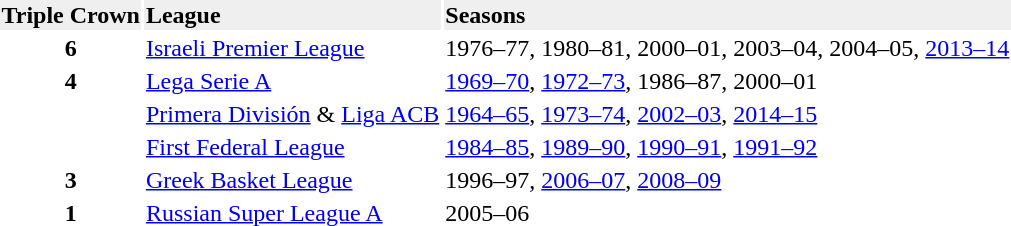<table>
<tr style=background:#efefef;font-weight:bold>
<td>Triple Crown</td>
<td>League</td>
<td>Seasons</td>
</tr>
<tr>
<td style=text-align:center;vertical-align:top><strong>6</strong></td>
<td> <a href='#'>Israeli Premier League</a></td>
<td>1976–77, 1980–81, 2000–01, 2003–04, 2004–05, <a href='#'>2013–14</a></td>
</tr>
<tr>
<td Rowspan=3 style=text-align:center;vertical-align:top><strong>4</strong></td>
<td> <a href='#'>Lega Serie A</a></td>
<td><a href='#'>1969–70</a>, <a href='#'>1972–73</a>, 1986–87, 2000–01</td>
</tr>
<tr>
<td> <a href='#'>Primera División</a> & <a href='#'>Liga ACB</a></td>
<td><a href='#'>1964–65</a>, <a href='#'>1973–74</a>, <a href='#'>2002–03</a>, <a href='#'>2014–15</a></td>
</tr>
<tr>
<td> <a href='#'>First Federal League</a></td>
<td><a href='#'>1984–85</a>, <a href='#'>1989–90</a>, <a href='#'>1990–91</a>, <a href='#'>1991–92</a></td>
</tr>
<tr>
<td style=text-align:center;vertical-align:top><strong>3</strong></td>
<td> <a href='#'>Greek Basket League</a></td>
<td>1996–97, <a href='#'>2006–07</a>, <a href='#'>2008–09</a></td>
</tr>
<tr>
<td style=text-align:center;vertical-align:top><strong>1</strong></td>
<td> <a href='#'>Russian Super League A</a></td>
<td>2005–06</td>
</tr>
<tr>
</tr>
</table>
